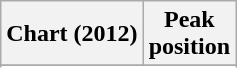<table class="wikitable sortable">
<tr>
<th scope="col">Chart (2012)</th>
<th scope="col">Peak<br>position</th>
</tr>
<tr>
</tr>
<tr>
</tr>
</table>
